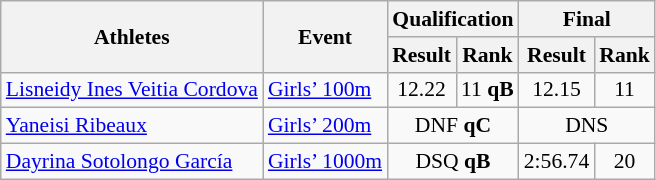<table class="wikitable" border="1" style="font-size:90%">
<tr>
<th rowspan=2>Athletes</th>
<th rowspan=2>Event</th>
<th colspan=2>Qualification</th>
<th colspan=2>Final</th>
</tr>
<tr>
<th>Result</th>
<th>Rank</th>
<th>Result</th>
<th>Rank</th>
</tr>
<tr>
<td><a href='#'>Lisneidy Ines Veitia Cordova</a></td>
<td><a href='#'>Girls’ 100m</a></td>
<td align=center>12.22</td>
<td align=center>11 <strong>qB</strong></td>
<td align=center>12.15</td>
<td align=center>11</td>
</tr>
<tr>
<td><a href='#'>Yaneisi Ribeaux</a></td>
<td><a href='#'>Girls’ 200m</a></td>
<td align=center colspan=2>DNF <strong>qC</strong></td>
<td align=center colspan=2>DNS</td>
</tr>
<tr>
<td><a href='#'>Dayrina Sotolongo García</a></td>
<td><a href='#'>Girls’ 1000m</a></td>
<td align=center colspan=2>DSQ <strong>qB</strong></td>
<td align=center>2:56.74</td>
<td align=center>20</td>
</tr>
</table>
